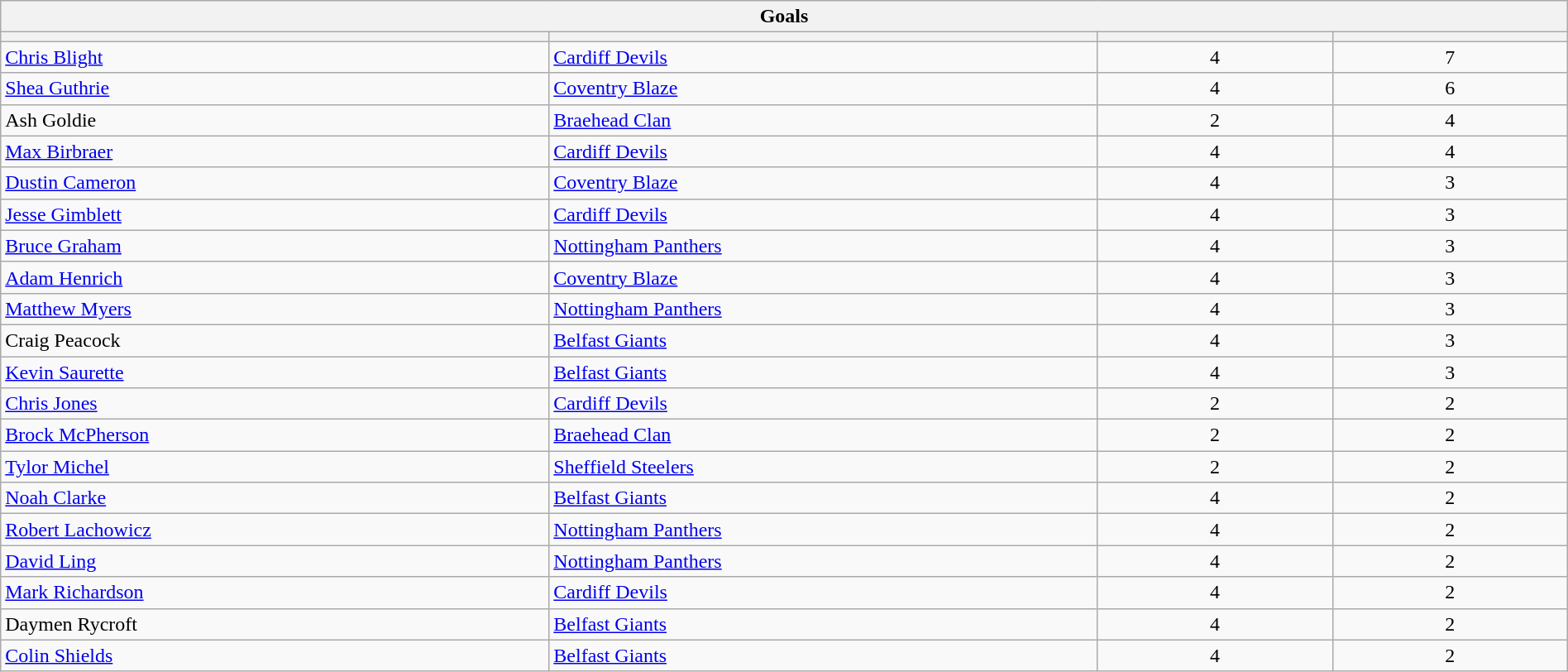<table class="wikitable collapsible collapsed" style="width: 100%">
<tr>
<th colspan=4>Goals</th>
</tr>
<tr>
<th width="35%"></th>
<th width="35%"></th>
<th width="15%"></th>
<th width="15%"></th>
</tr>
<tr align=center>
<td align=left> <a href='#'>Chris Blight</a></td>
<td align=left><a href='#'>Cardiff Devils</a></td>
<td>4</td>
<td>7</td>
</tr>
<tr align=center>
<td align=left> <a href='#'>Shea Guthrie</a></td>
<td align=left><a href='#'>Coventry Blaze</a></td>
<td>4</td>
<td>6</td>
</tr>
<tr align=center>
<td align=left> Ash Goldie</td>
<td align=left><a href='#'>Braehead Clan</a></td>
<td>2</td>
<td>4</td>
</tr>
<tr align=center>
<td align=left> <a href='#'>Max Birbraer</a></td>
<td align=left><a href='#'>Cardiff Devils</a></td>
<td>4</td>
<td>4</td>
</tr>
<tr align=center>
<td align=left> <a href='#'>Dustin Cameron</a></td>
<td align=left><a href='#'>Coventry Blaze</a></td>
<td>4</td>
<td>3</td>
</tr>
<tr align=center>
<td align=left> <a href='#'>Jesse Gimblett</a></td>
<td align=left><a href='#'>Cardiff Devils</a></td>
<td>4</td>
<td>3</td>
</tr>
<tr align=center>
<td align=left> <a href='#'>Bruce Graham</a></td>
<td align=left><a href='#'>Nottingham Panthers</a></td>
<td>4</td>
<td>3</td>
</tr>
<tr align=center>
<td align=left> <a href='#'>Adam Henrich</a></td>
<td align=left><a href='#'>Coventry Blaze</a></td>
<td>4</td>
<td>3</td>
</tr>
<tr align=center>
<td align=left> <a href='#'>Matthew Myers</a></td>
<td align=left><a href='#'>Nottingham Panthers</a></td>
<td>4</td>
<td>3</td>
</tr>
<tr align=center>
<td align=left> Craig Peacock</td>
<td align=left><a href='#'>Belfast Giants</a></td>
<td>4</td>
<td>3</td>
</tr>
<tr align=center>
<td align=left> <a href='#'>Kevin Saurette</a></td>
<td align=left><a href='#'>Belfast Giants</a></td>
<td>4</td>
<td>3</td>
</tr>
<tr align=center>
<td align=left> <a href='#'>Chris Jones</a></td>
<td align=left><a href='#'>Cardiff Devils</a></td>
<td>2</td>
<td>2</td>
</tr>
<tr align=center>
<td align=left> <a href='#'>Brock McPherson</a></td>
<td align=left><a href='#'>Braehead Clan</a></td>
<td>2</td>
<td>2</td>
</tr>
<tr align=center>
<td align=left> <a href='#'>Tylor Michel</a></td>
<td align=left><a href='#'>Sheffield Steelers</a></td>
<td>2</td>
<td>2</td>
</tr>
<tr align=center>
<td align=left> <a href='#'>Noah Clarke</a></td>
<td align=left><a href='#'>Belfast Giants</a></td>
<td>4</td>
<td>2</td>
</tr>
<tr align=center>
<td align=left> <a href='#'>Robert Lachowicz</a></td>
<td align=left><a href='#'>Nottingham Panthers</a></td>
<td>4</td>
<td>2</td>
</tr>
<tr align=center>
<td align=left> <a href='#'>David Ling</a></td>
<td align=left><a href='#'>Nottingham Panthers</a></td>
<td>4</td>
<td>2</td>
</tr>
<tr align=center>
<td align=left> <a href='#'>Mark Richardson</a></td>
<td align=left><a href='#'>Cardiff Devils</a></td>
<td>4</td>
<td>2</td>
</tr>
<tr align=center>
<td align=left> Daymen Rycroft</td>
<td align=left><a href='#'>Belfast Giants</a></td>
<td>4</td>
<td>2</td>
</tr>
<tr align=center>
<td align=left> <a href='#'>Colin Shields</a></td>
<td align=left><a href='#'>Belfast Giants</a></td>
<td>4</td>
<td>2</td>
</tr>
</table>
